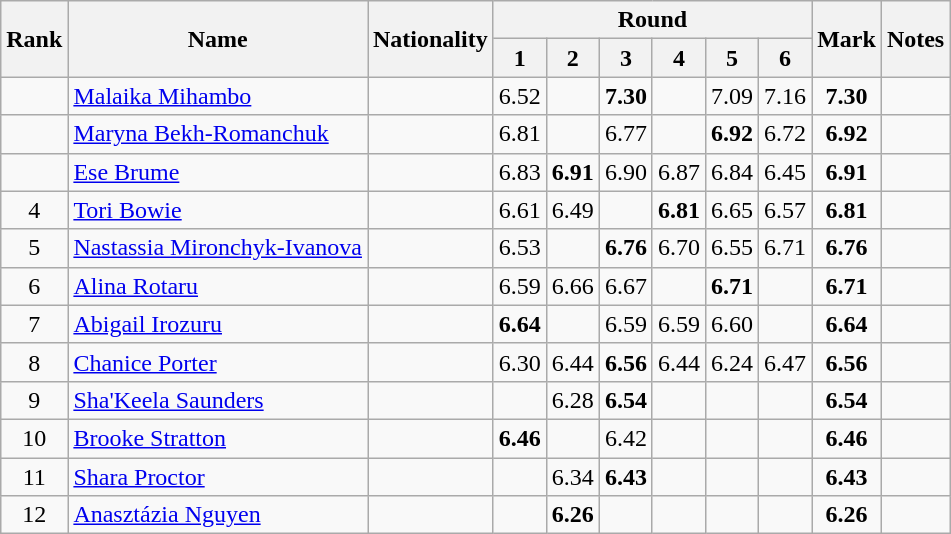<table class="wikitable sortable" style="text-align:center">
<tr>
<th rowspan=2>Rank</th>
<th rowspan=2>Name</th>
<th rowspan=2>Nationality</th>
<th colspan=6>Round</th>
<th rowspan=2>Mark</th>
<th rowspan=2>Notes</th>
</tr>
<tr>
<th>1</th>
<th>2</th>
<th>3</th>
<th>4</th>
<th>5</th>
<th>6</th>
</tr>
<tr>
<td></td>
<td align=left><a href='#'>Malaika Mihambo</a></td>
<td align=left></td>
<td>6.52</td>
<td></td>
<td><strong>7.30</strong></td>
<td></td>
<td>7.09</td>
<td>7.16</td>
<td><strong>7.30</strong></td>
<td></td>
</tr>
<tr>
<td></td>
<td align=left><a href='#'>Maryna Bekh-Romanchuk</a></td>
<td align=left></td>
<td>6.81</td>
<td></td>
<td>6.77</td>
<td></td>
<td><strong>6.92</strong></td>
<td>6.72</td>
<td><strong>6.92</strong></td>
<td></td>
</tr>
<tr>
<td></td>
<td align=left><a href='#'>Ese Brume</a></td>
<td align=left></td>
<td>6.83</td>
<td><strong>6.91</strong></td>
<td>6.90</td>
<td>6.87</td>
<td>6.84</td>
<td>6.45</td>
<td><strong>6.91</strong></td>
<td></td>
</tr>
<tr>
<td>4</td>
<td align=left><a href='#'>Tori Bowie</a></td>
<td align=left></td>
<td>6.61</td>
<td>6.49</td>
<td></td>
<td><strong>6.81</strong></td>
<td>6.65</td>
<td>6.57</td>
<td><strong>6.81</strong></td>
<td></td>
</tr>
<tr>
<td>5</td>
<td align=left><a href='#'>Nastassia Mironchyk-Ivanova</a></td>
<td align=left></td>
<td>6.53</td>
<td></td>
<td><strong>6.76</strong></td>
<td>6.70</td>
<td>6.55</td>
<td>6.71</td>
<td><strong>6.76</strong></td>
<td></td>
</tr>
<tr>
<td>6</td>
<td align=left><a href='#'>Alina Rotaru</a></td>
<td align=left></td>
<td>6.59</td>
<td>6.66</td>
<td>6.67</td>
<td></td>
<td><strong>6.71</strong></td>
<td></td>
<td><strong>6.71</strong></td>
<td></td>
</tr>
<tr>
<td>7</td>
<td align=left><a href='#'>Abigail Irozuru</a></td>
<td align=left></td>
<td><strong>6.64</strong></td>
<td></td>
<td>6.59</td>
<td>6.59</td>
<td>6.60</td>
<td></td>
<td><strong>6.64</strong></td>
<td></td>
</tr>
<tr>
<td>8</td>
<td align=left><a href='#'>Chanice Porter</a></td>
<td align=left></td>
<td>6.30</td>
<td>6.44</td>
<td><strong>6.56</strong></td>
<td>6.44</td>
<td>6.24</td>
<td>6.47</td>
<td><strong>6.56</strong></td>
<td></td>
</tr>
<tr>
<td>9</td>
<td align=left><a href='#'>Sha'Keela Saunders</a></td>
<td align=left></td>
<td></td>
<td>6.28</td>
<td><strong>6.54</strong></td>
<td></td>
<td></td>
<td></td>
<td><strong>6.54</strong></td>
<td></td>
</tr>
<tr>
<td>10</td>
<td align=left><a href='#'>Brooke Stratton</a></td>
<td align=left></td>
<td><strong>6.46</strong></td>
<td></td>
<td>6.42</td>
<td></td>
<td></td>
<td></td>
<td><strong>6.46</strong></td>
<td></td>
</tr>
<tr>
<td>11</td>
<td align=left><a href='#'>Shara Proctor</a></td>
<td align=left></td>
<td></td>
<td>6.34</td>
<td><strong>6.43</strong></td>
<td></td>
<td></td>
<td></td>
<td><strong>6.43</strong></td>
<td></td>
</tr>
<tr>
<td>12</td>
<td align=left><a href='#'>Anasztázia Nguyen</a></td>
<td align=left></td>
<td></td>
<td><strong>6.26</strong></td>
<td></td>
<td></td>
<td></td>
<td></td>
<td><strong>6.26</strong></td>
<td></td>
</tr>
</table>
